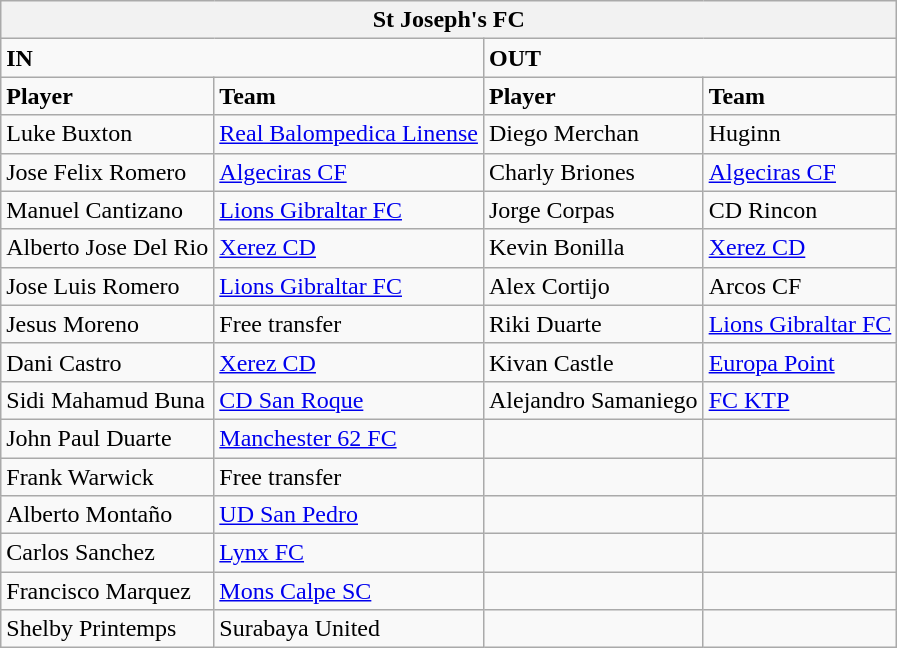<table class="wikitable">
<tr>
<th colspan="4">St Joseph's FC</th>
</tr>
<tr>
<td colspan="2"><strong>IN</strong></td>
<td colspan="2"><strong>OUT</strong></td>
</tr>
<tr>
<td><strong>Player</strong></td>
<td><strong>Team</strong></td>
<td><strong>Player</strong></td>
<td><strong>Team</strong></td>
</tr>
<tr>
<td>Luke Buxton</td>
<td><a href='#'>Real Balompedica Linense</a></td>
<td> Diego Merchan</td>
<td>Huginn</td>
</tr>
<tr>
<td>Jose Felix Romero</td>
<td><a href='#'>Algeciras CF</a></td>
<td>Charly Briones</td>
<td><a href='#'>Algeciras CF</a></td>
</tr>
<tr>
<td>Manuel Cantizano</td>
<td><a href='#'>Lions Gibraltar FC</a></td>
<td>Jorge Corpas</td>
<td>CD Rincon</td>
</tr>
<tr>
<td>Alberto Jose Del Rio</td>
<td><a href='#'>Xerez CD</a></td>
<td>Kevin Bonilla</td>
<td><a href='#'>Xerez CD</a></td>
</tr>
<tr>
<td>Jose Luis Romero</td>
<td><a href='#'>Lions Gibraltar FC</a></td>
<td>Alex Cortijo</td>
<td>Arcos CF</td>
</tr>
<tr>
<td>Jesus Moreno</td>
<td>Free transfer</td>
<td>Riki Duarte</td>
<td><a href='#'>Lions Gibraltar FC</a></td>
</tr>
<tr>
<td>Dani Castro</td>
<td><a href='#'>Xerez CD</a></td>
<td>Kivan Castle</td>
<td><a href='#'>Europa Point</a></td>
</tr>
<tr>
<td>Sidi Mahamud Buna</td>
<td><a href='#'>CD San Roque</a></td>
<td>Alejandro Samaniego</td>
<td><a href='#'>FC KTP</a></td>
</tr>
<tr>
<td>John Paul Duarte</td>
<td><a href='#'>Manchester 62 FC</a></td>
<td></td>
<td></td>
</tr>
<tr>
<td>Frank Warwick</td>
<td>Free transfer</td>
<td></td>
<td></td>
</tr>
<tr>
<td>Alberto Montaño</td>
<td><a href='#'>UD San Pedro</a></td>
<td></td>
<td></td>
</tr>
<tr>
<td>Carlos Sanchez</td>
<td><a href='#'>Lynx FC</a></td>
<td></td>
<td></td>
</tr>
<tr>
<td>Francisco Marquez</td>
<td><a href='#'>Mons Calpe SC</a></td>
<td></td>
<td></td>
</tr>
<tr>
<td>Shelby Printemps</td>
<td>Surabaya United</td>
<td></td>
<td></td>
</tr>
</table>
